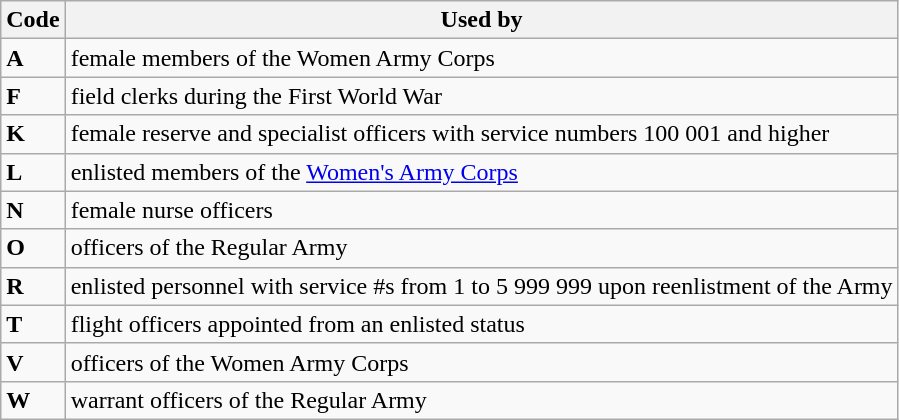<table class="wikitable sortable">
<tr>
<th>Code</th>
<th>Used by</th>
</tr>
<tr>
<td><strong>A</strong></td>
<td>female members of the Women Army Corps</td>
</tr>
<tr>
<td><strong>F</strong></td>
<td>field clerks during the First World War</td>
</tr>
<tr>
<td><strong>K</strong></td>
<td>female reserve and specialist officers with service numbers 100 001 and higher</td>
</tr>
<tr>
<td><strong>L</strong></td>
<td>enlisted members of the <a href='#'>Women's Army Corps</a></td>
</tr>
<tr>
<td><strong>N</strong></td>
<td>female nurse officers</td>
</tr>
<tr>
<td><strong>O</strong></td>
<td>officers of the Regular Army</td>
</tr>
<tr>
<td><strong>R</strong></td>
<td>enlisted personnel with service #s from 1 to 5 999 999 upon reenlistment of the Army</td>
</tr>
<tr>
<td><strong>T</strong></td>
<td>flight officers appointed from an enlisted status</td>
</tr>
<tr>
<td><strong>V</strong></td>
<td>officers of the Women Army Corps</td>
</tr>
<tr>
<td><strong>W</strong></td>
<td>warrant officers of the Regular Army</td>
</tr>
</table>
